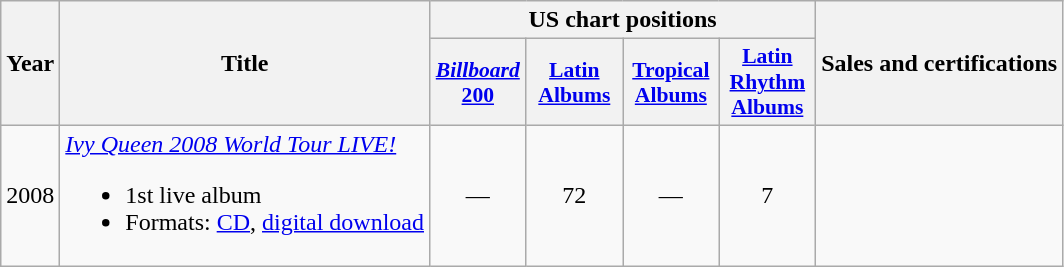<table class="wikitable">
<tr>
<th rowspan="2">Year</th>
<th rowspan="2">Title</th>
<th colspan="4">US chart positions</th>
<th rowspan="2">Sales and certifications</th>
</tr>
<tr>
<th style="width:4em;font-size:90%"><a href='#'><em>Billboard</em> 200</a><br></th>
<th style="width:4em;font-size:90%"><a href='#'>Latin Albums</a><br></th>
<th style="width:4em;font-size:90%"><a href='#'>Tropical Albums</a><br></th>
<th style="width:4em;font-size:90%"><a href='#'>Latin Rhythm Albums</a><br></th>
</tr>
<tr>
<td>2008</td>
<td><em><a href='#'>Ivy Queen 2008 World Tour LIVE!</a></em><br><ul><li>1st live album</li><li>Formats: <a href='#'>CD</a>, <a href='#'>digital download</a></li></ul></td>
<td align="center">—</td>
<td align="center">72</td>
<td align="center">—</td>
<td align="center">7</td>
<td></td>
</tr>
</table>
